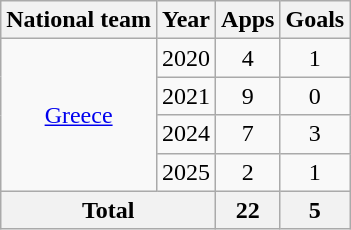<table class="wikitable" style="text-align:center">
<tr>
<th>National team</th>
<th>Year</th>
<th>Apps</th>
<th>Goals</th>
</tr>
<tr>
<td rowspan="4"><a href='#'>Greece</a></td>
<td>2020</td>
<td>4</td>
<td>1</td>
</tr>
<tr>
<td>2021</td>
<td>9</td>
<td>0</td>
</tr>
<tr>
<td>2024</td>
<td>7</td>
<td>3</td>
</tr>
<tr>
<td>2025</td>
<td>2</td>
<td>1</td>
</tr>
<tr>
<th colspan="2">Total</th>
<th>22</th>
<th>5</th>
</tr>
</table>
